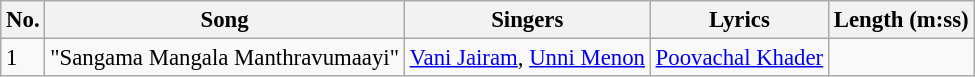<table class="wikitable" style="font-size:95%;">
<tr>
<th>No.</th>
<th>Song</th>
<th>Singers</th>
<th>Lyrics</th>
<th>Length (m:ss)</th>
</tr>
<tr>
<td>1</td>
<td>"Sangama Mangala Manthravumaayi"</td>
<td><a href='#'>Vani Jairam</a>, <a href='#'>Unni Menon</a></td>
<td><a href='#'>Poovachal Khader</a></td>
<td></td>
</tr>
</table>
